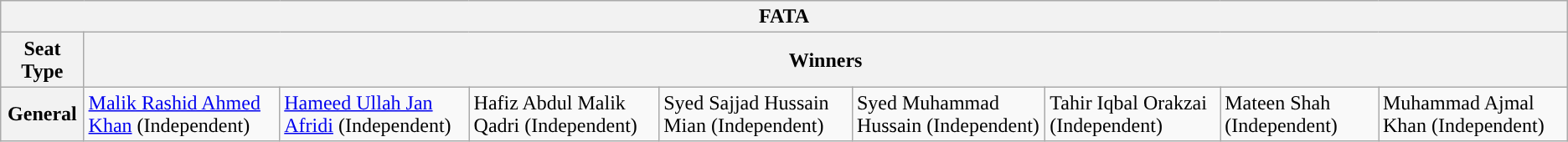<table class="wikitable">
<tr>
<th colspan="9">FATA</th>
</tr>
<tr>
<th>Seat Type</th>
<th colspan="8">Winners</th>
</tr>
<tr>
<th>General</th>
<td style="background:"><a href='#'>Malik Rashid Ahmed Khan</a> (Independent)</td>
<td style="background:"><a href='#'>Hameed Ullah Jan Afridi</a> (Independent)</td>
<td style="background:">Hafiz Abdul Malik Qadri (Independent)</td>
<td style="background:">Syed Sajjad Hussain Mian (Independent)</td>
<td style="background:">Syed Muhammad Hussain (Independent)</td>
<td style="background:">Tahir Iqbal Orakzai (Independent)</td>
<td style="background:">Mateen Shah (Independent)</td>
<td style="background:">Muhammad Ajmal Khan (Independent)</td>
</tr>
</table>
